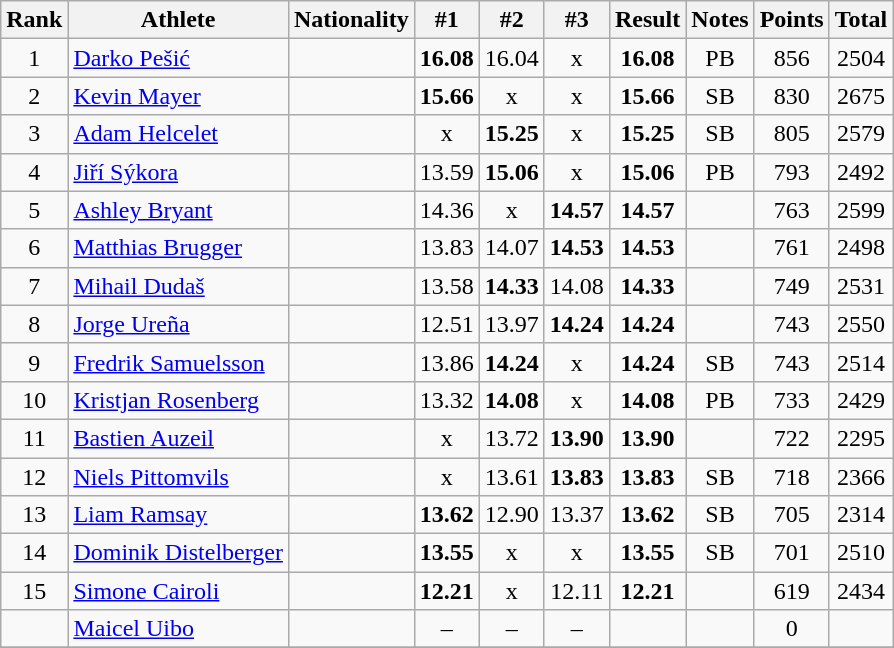<table class="wikitable sortable" style="text-align:center">
<tr>
<th>Rank</th>
<th>Athlete</th>
<th>Nationality</th>
<th>#1</th>
<th>#2</th>
<th>#3</th>
<th>Result</th>
<th>Notes</th>
<th>Points</th>
<th>Total</th>
</tr>
<tr>
<td>1</td>
<td align=left><a href='#'>Darko Pešić</a></td>
<td align=left></td>
<td><strong>16.08</strong></td>
<td>16.04</td>
<td>x</td>
<td><strong>16.08</strong></td>
<td>PB</td>
<td>856</td>
<td>2504</td>
</tr>
<tr>
<td>2</td>
<td align=left><a href='#'>Kevin Mayer</a></td>
<td align=left></td>
<td><strong>15.66</strong></td>
<td>x</td>
<td>x</td>
<td><strong>15.66</strong></td>
<td>SB</td>
<td>830</td>
<td>2675</td>
</tr>
<tr>
<td>3</td>
<td align=left><a href='#'>Adam Helcelet</a></td>
<td align=left></td>
<td>x</td>
<td><strong>15.25</strong></td>
<td>x</td>
<td><strong>15.25</strong></td>
<td>SB</td>
<td>805</td>
<td>2579</td>
</tr>
<tr>
<td>4</td>
<td align=left><a href='#'>Jiří Sýkora</a></td>
<td align=left></td>
<td>13.59</td>
<td><strong>15.06</strong></td>
<td>x</td>
<td><strong>15.06</strong></td>
<td>PB</td>
<td>793</td>
<td>2492</td>
</tr>
<tr>
<td>5</td>
<td align=left><a href='#'>Ashley Bryant</a></td>
<td align=left></td>
<td>14.36</td>
<td>x</td>
<td><strong>14.57</strong></td>
<td><strong>14.57</strong></td>
<td></td>
<td>763</td>
<td>2599</td>
</tr>
<tr>
<td>6</td>
<td align=left><a href='#'>Matthias Brugger</a></td>
<td align=left></td>
<td>13.83</td>
<td>14.07</td>
<td><strong>14.53</strong></td>
<td><strong>14.53</strong></td>
<td></td>
<td>761</td>
<td>2498</td>
</tr>
<tr>
<td>7</td>
<td align=left><a href='#'>Mihail Dudaš</a></td>
<td align=left></td>
<td>13.58</td>
<td><strong>14.33</strong></td>
<td>14.08</td>
<td><strong>14.33</strong></td>
<td></td>
<td>749</td>
<td>2531</td>
</tr>
<tr>
<td>8</td>
<td align=left><a href='#'>Jorge Ureña</a></td>
<td align=left></td>
<td>12.51</td>
<td>13.97</td>
<td><strong>14.24</strong></td>
<td><strong>14.24</strong></td>
<td></td>
<td>743</td>
<td>2550</td>
</tr>
<tr>
<td>9</td>
<td align=left><a href='#'>Fredrik Samuelsson</a></td>
<td align=left></td>
<td>13.86</td>
<td><strong>14.24</strong></td>
<td>x</td>
<td><strong>14.24</strong></td>
<td>SB</td>
<td>743</td>
<td>2514</td>
</tr>
<tr>
<td>10</td>
<td align=left><a href='#'>Kristjan Rosenberg</a></td>
<td align=left></td>
<td>13.32</td>
<td><strong>14.08</strong></td>
<td>x</td>
<td><strong>14.08</strong></td>
<td>PB</td>
<td>733</td>
<td>2429</td>
</tr>
<tr>
<td>11</td>
<td align=left><a href='#'>Bastien Auzeil</a></td>
<td align=left></td>
<td>x</td>
<td>13.72</td>
<td><strong>13.90</strong></td>
<td><strong>13.90</strong></td>
<td></td>
<td>722</td>
<td>2295</td>
</tr>
<tr>
<td>12</td>
<td align=left><a href='#'>Niels Pittomvils</a></td>
<td align=left></td>
<td>x</td>
<td>13.61</td>
<td><strong>13.83</strong></td>
<td><strong>13.83</strong></td>
<td>SB</td>
<td>718</td>
<td>2366</td>
</tr>
<tr>
<td>13</td>
<td align=left><a href='#'>Liam Ramsay</a></td>
<td align=left></td>
<td><strong>13.62</strong></td>
<td>12.90</td>
<td>13.37</td>
<td><strong>13.62</strong></td>
<td>SB</td>
<td>705</td>
<td>2314</td>
</tr>
<tr>
<td>14</td>
<td align=left><a href='#'>Dominik Distelberger</a></td>
<td align=left></td>
<td><strong>13.55</strong></td>
<td>x</td>
<td>x</td>
<td><strong>13.55</strong></td>
<td>SB</td>
<td>701</td>
<td>2510</td>
</tr>
<tr>
<td>15</td>
<td align=left><a href='#'>Simone Cairoli</a></td>
<td align=left></td>
<td><strong>12.21</strong></td>
<td>x</td>
<td>12.11</td>
<td><strong>12.21</strong></td>
<td></td>
<td>619</td>
<td>2434</td>
</tr>
<tr>
<td></td>
<td align=left><a href='#'>Maicel Uibo</a></td>
<td align=left></td>
<td>–</td>
<td>–</td>
<td>–</td>
<td><strong></strong></td>
<td></td>
<td>0</td>
<td></td>
</tr>
<tr>
</tr>
</table>
